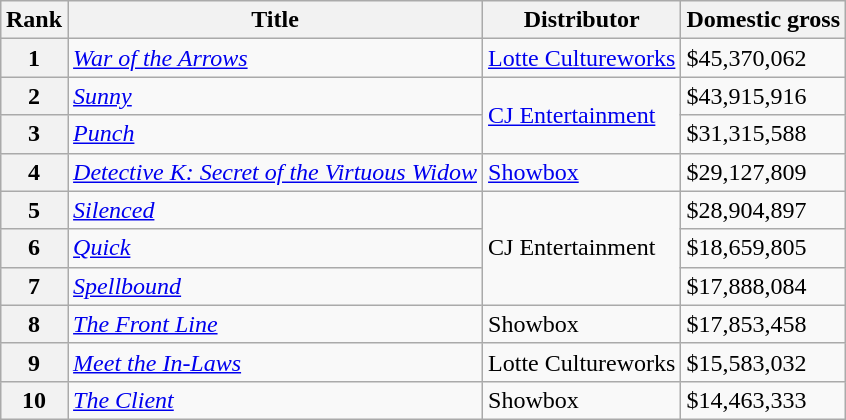<table class="wikitable" style="margin:auto; margin:auto;">
<tr>
<th>Rank</th>
<th>Title</th>
<th>Distributor</th>
<th>Domestic gross </th>
</tr>
<tr>
<th style="text-align:center;">1</th>
<td><em><a href='#'>War of the Arrows</a></em></td>
<td><a href='#'>Lotte Cultureworks</a></td>
<td>$45,370,062</td>
</tr>
<tr>
<th style="text-align:center;">2</th>
<td><em><a href='#'>Sunny</a></em></td>
<td rowspan=2><a href='#'>CJ Entertainment</a></td>
<td>$43,915,916</td>
</tr>
<tr>
<th style="text-align:center;">3</th>
<td><em><a href='#'>Punch</a></em></td>
<td>$31,315,588</td>
</tr>
<tr>
<th style="text-align:center;">4</th>
<td><em><a href='#'>Detective K: Secret of the Virtuous Widow</a></em></td>
<td><a href='#'>Showbox</a></td>
<td>$29,127,809</td>
</tr>
<tr>
<th style="text-align:center;">5</th>
<td><em><a href='#'>Silenced</a></em></td>
<td rowspan=3>CJ Entertainment</td>
<td>$28,904,897</td>
</tr>
<tr>
<th style="text-align:center;">6</th>
<td><em><a href='#'>Quick</a></em></td>
<td>$18,659,805</td>
</tr>
<tr>
<th style="text-align:center;">7</th>
<td><em><a href='#'>Spellbound</a></em></td>
<td>$17,888,084</td>
</tr>
<tr>
<th style="text-align:center;">8</th>
<td><em><a href='#'>The Front Line</a></em></td>
<td>Showbox</td>
<td>$17,853,458</td>
</tr>
<tr>
<th style="text-align:center;">9</th>
<td><em><a href='#'>Meet the In-Laws</a></em></td>
<td>Lotte Cultureworks</td>
<td>$15,583,032</td>
</tr>
<tr>
<th style="text-align:center;">10</th>
<td><em><a href='#'>The Client</a></em></td>
<td>Showbox</td>
<td>$14,463,333</td>
</tr>
</table>
